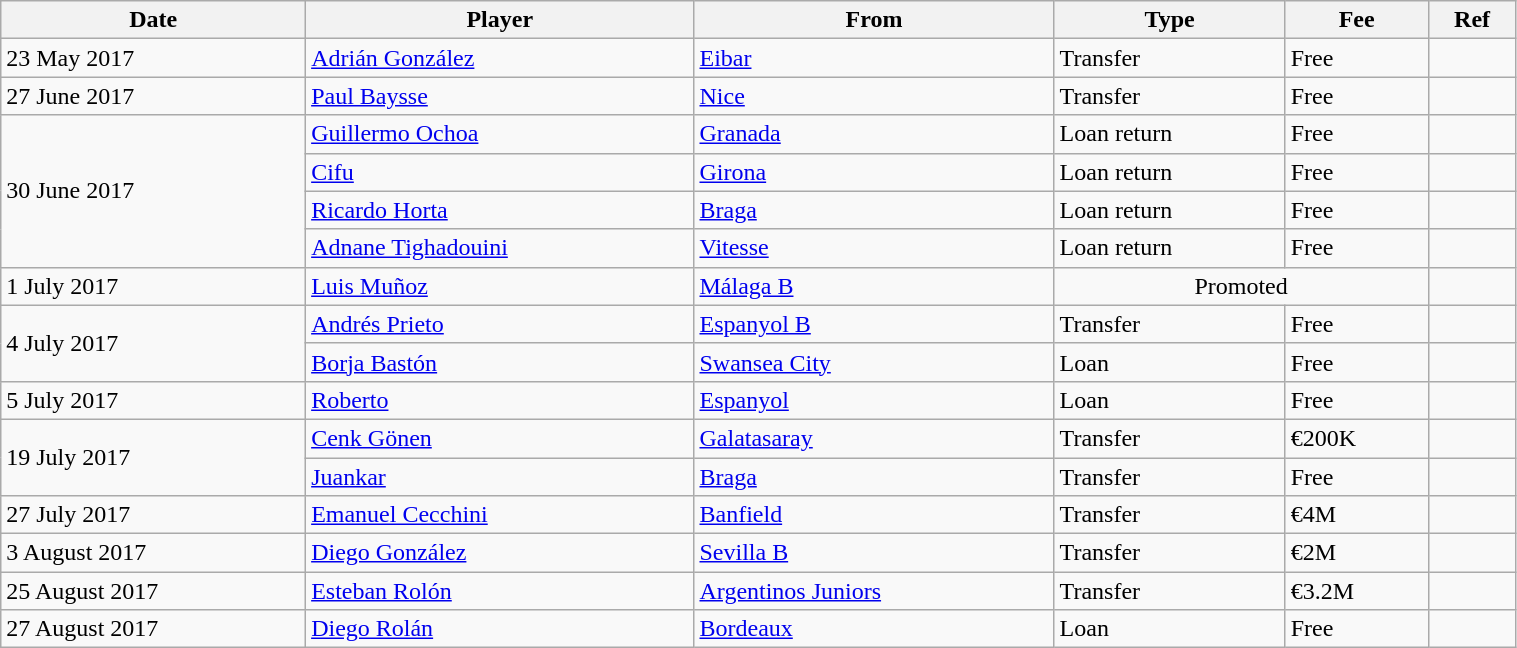<table class="wikitable" style="width:80%;">
<tr>
<th>Date</th>
<th>Player</th>
<th>From</th>
<th>Type</th>
<th>Fee</th>
<th>Ref</th>
</tr>
<tr>
<td>23 May 2017</td>
<td> <a href='#'>Adrián González</a></td>
<td> <a href='#'>Eibar</a></td>
<td>Transfer</td>
<td>Free</td>
<td></td>
</tr>
<tr>
<td>27 June 2017</td>
<td> <a href='#'>Paul Baysse</a></td>
<td> <a href='#'>Nice</a></td>
<td>Transfer</td>
<td>Free</td>
<td></td>
</tr>
<tr>
<td rowspan="4">30 June 2017</td>
<td> <a href='#'>Guillermo Ochoa</a></td>
<td><a href='#'>Granada</a></td>
<td>Loan return</td>
<td>Free</td>
<td></td>
</tr>
<tr>
<td> <a href='#'>Cifu</a></td>
<td><a href='#'>Girona</a></td>
<td>Loan return</td>
<td>Free</td>
<td></td>
</tr>
<tr>
<td> <a href='#'>Ricardo Horta</a></td>
<td> <a href='#'>Braga</a></td>
<td>Loan return</td>
<td>Free</td>
<td></td>
</tr>
<tr>
<td> <a href='#'>Adnane Tighadouini</a></td>
<td> <a href='#'>Vitesse</a></td>
<td>Loan return</td>
<td>Free</td>
<td></td>
</tr>
<tr>
<td>1 July 2017</td>
<td> <a href='#'>Luis Muñoz</a></td>
<td> <a href='#'>Málaga B</a></td>
<td colspan="2" style="text-align:center;">Promoted</td>
<td></td>
</tr>
<tr>
<td rowspan="2">4 July 2017</td>
<td> <a href='#'>Andrés Prieto</a></td>
<td> <a href='#'>Espanyol B</a></td>
<td>Transfer</td>
<td>Free</td>
<td></td>
</tr>
<tr>
<td> <a href='#'>Borja Bastón</a></td>
<td> <a href='#'>Swansea City</a></td>
<td>Loan</td>
<td>Free</td>
<td></td>
</tr>
<tr>
<td>5 July 2017</td>
<td> <a href='#'>Roberto</a></td>
<td> <a href='#'>Espanyol</a></td>
<td>Loan</td>
<td>Free</td>
<td></td>
</tr>
<tr>
<td rowspan="2">19 July 2017</td>
<td> <a href='#'>Cenk Gönen</a></td>
<td> <a href='#'>Galatasaray</a></td>
<td>Transfer</td>
<td>€200K</td>
<td></td>
</tr>
<tr>
<td> <a href='#'>Juankar</a></td>
<td> <a href='#'>Braga</a></td>
<td>Transfer</td>
<td>Free</td>
<td></td>
</tr>
<tr>
<td>27 July 2017</td>
<td> <a href='#'>Emanuel Cecchini</a></td>
<td> <a href='#'>Banfield</a></td>
<td>Transfer</td>
<td>€4M</td>
<td></td>
</tr>
<tr>
<td>3 August 2017</td>
<td> <a href='#'>Diego González</a></td>
<td> <a href='#'>Sevilla B</a></td>
<td>Transfer</td>
<td>€2M</td>
<td></td>
</tr>
<tr>
<td>25 August 2017</td>
<td> <a href='#'>Esteban Rolón</a></td>
<td> <a href='#'>Argentinos Juniors</a></td>
<td>Transfer</td>
<td>€3.2M</td>
<td></td>
</tr>
<tr>
<td>27 August 2017</td>
<td> <a href='#'>Diego Rolán</a></td>
<td> <a href='#'>Bordeaux</a></td>
<td>Loan</td>
<td>Free</td>
<td></td>
</tr>
</table>
